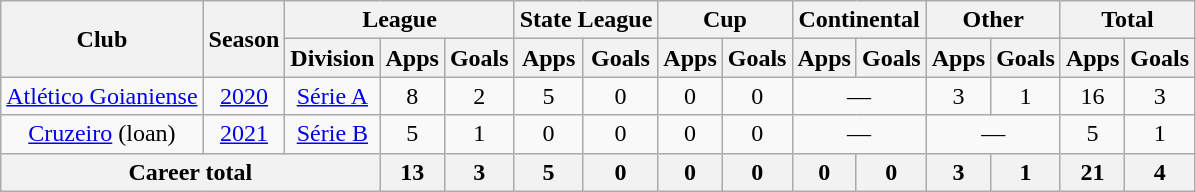<table class="wikitable" style="text-align: center;">
<tr>
<th rowspan="2">Club</th>
<th rowspan="2">Season</th>
<th colspan="3">League</th>
<th colspan="2">State League</th>
<th colspan="2">Cup</th>
<th colspan="2">Continental</th>
<th colspan="2">Other</th>
<th colspan="2">Total</th>
</tr>
<tr>
<th>Division</th>
<th>Apps</th>
<th>Goals</th>
<th>Apps</th>
<th>Goals</th>
<th>Apps</th>
<th>Goals</th>
<th>Apps</th>
<th>Goals</th>
<th>Apps</th>
<th>Goals</th>
<th>Apps</th>
<th>Goals</th>
</tr>
<tr>
<td><a href='#'>Atlético Goianiense</a></td>
<td><a href='#'>2020</a></td>
<td><a href='#'>Série A</a></td>
<td>8</td>
<td>2</td>
<td>5</td>
<td>0</td>
<td>0</td>
<td>0</td>
<td colspan="2">—</td>
<td>3</td>
<td>1</td>
<td>16</td>
<td>3</td>
</tr>
<tr>
<td><a href='#'>Cruzeiro</a> (loan)</td>
<td><a href='#'>2021</a></td>
<td><a href='#'>Série B</a></td>
<td>5</td>
<td>1</td>
<td>0</td>
<td>0</td>
<td>0</td>
<td>0</td>
<td colspan="2">—</td>
<td colspan="2">—</td>
<td>5</td>
<td>1</td>
</tr>
<tr>
<th colspan="3">Career total</th>
<th>13</th>
<th>3</th>
<th>5</th>
<th>0</th>
<th>0</th>
<th>0</th>
<th>0</th>
<th>0</th>
<th>3</th>
<th>1</th>
<th>21</th>
<th>4</th>
</tr>
</table>
